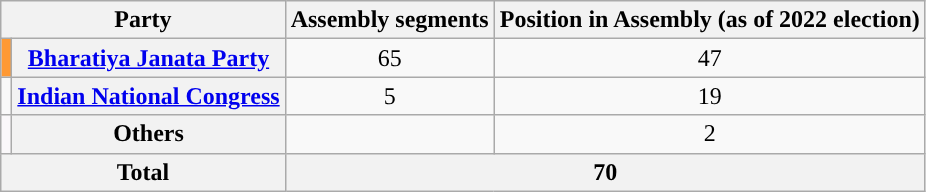<table class="wikitable" style="text-align:center">
<tr>
<th colspan=2>Party</th>
<th>Assembly segments</th>
<th>Position in Assembly (as of 2022 election)</th>
</tr>
<tr>
<td bgcolor=#FF9933></td>
<th><a href='#'>Bharatiya Janata Party</a></th>
<td>65</td>
<td>47</td>
</tr>
<tr>
<td></td>
<th><a href='#'>Indian National Congress</a></th>
<td>5</td>
<td>19</td>
</tr>
<tr>
<td bgcolor=#FAF8FA></td>
<th>Others</th>
<td></td>
<td>2</td>
</tr>
<tr>
<th colspan=2>Total</th>
<th colspan=2>70</th>
</tr>
</table>
